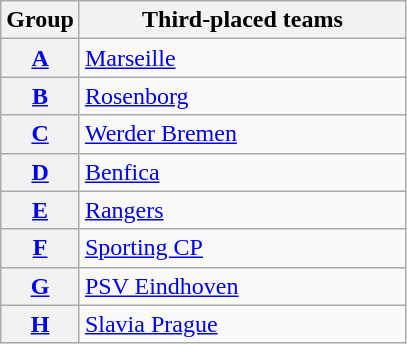<table class="wikitable">
<tr>
<th>Group</th>
<th width=210>Third-placed teams</th>
</tr>
<tr>
<th><a href='#'>A</a></th>
<td> <a href='#'>Marseille</a></td>
</tr>
<tr>
<th><a href='#'>B</a></th>
<td> <a href='#'>Rosenborg</a></td>
</tr>
<tr>
<th><a href='#'>C</a></th>
<td> <a href='#'>Werder Bremen</a></td>
</tr>
<tr>
<th><a href='#'>D</a></th>
<td> <a href='#'>Benfica</a></td>
</tr>
<tr>
<th><a href='#'>E</a></th>
<td> <a href='#'>Rangers</a></td>
</tr>
<tr>
<th><a href='#'>F</a></th>
<td> <a href='#'>Sporting CP</a></td>
</tr>
<tr>
<th><a href='#'>G</a></th>
<td> <a href='#'>PSV Eindhoven</a></td>
</tr>
<tr>
<th><a href='#'>H</a></th>
<td> <a href='#'>Slavia Prague</a></td>
</tr>
</table>
